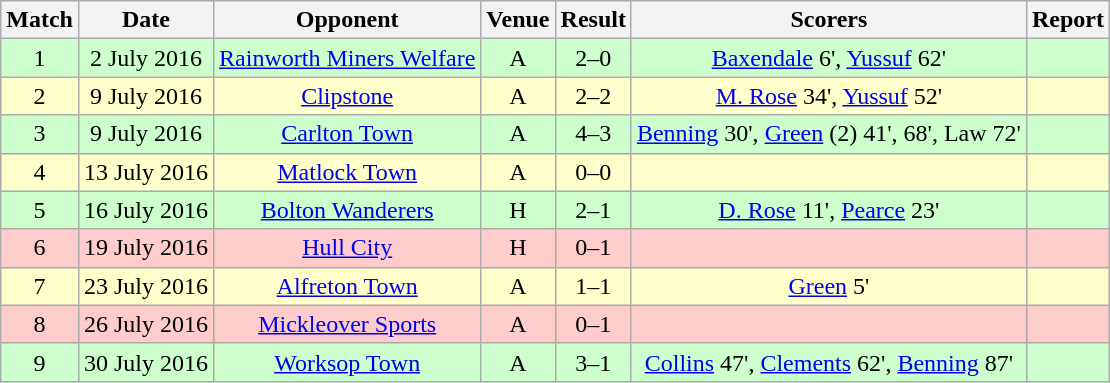<table class="wikitable" style="font-size:100%; text-align:center">
<tr>
<th>Match</th>
<th>Date</th>
<th>Opponent</th>
<th>Venue</th>
<th>Result</th>
<th>Scorers</th>
<th>Report</th>
</tr>
<tr bgcolor= CCFFCC>
<td>1</td>
<td>2 July 2016</td>
<td><a href='#'>Rainworth Miners Welfare</a></td>
<td>A</td>
<td>2–0</td>
<td><a href='#'>Baxendale</a> 6', <a href='#'>Yussuf</a> 62'</td>
<td></td>
</tr>
<tr bgcolor= FFFFCC>
<td>2</td>
<td>9 July 2016</td>
<td><a href='#'>Clipstone</a></td>
<td>A</td>
<td>2–2</td>
<td><a href='#'>M. Rose</a> 34', <a href='#'>Yussuf</a> 52'</td>
<td></td>
</tr>
<tr bgcolor= CCFFCC>
<td>3</td>
<td>9 July 2016</td>
<td><a href='#'>Carlton Town</a></td>
<td>A</td>
<td>4–3</td>
<td><a href='#'>Benning</a> 30', <a href='#'>Green</a> (2) 41', 68', Law 72'</td>
<td></td>
</tr>
<tr bgcolor= FFFFCC>
<td>4</td>
<td>13 July 2016</td>
<td><a href='#'>Matlock Town</a></td>
<td>A</td>
<td>0–0</td>
<td></td>
<td></td>
</tr>
<tr bgcolor= CCFFCC>
<td>5</td>
<td>16 July 2016</td>
<td><a href='#'>Bolton Wanderers</a></td>
<td>H</td>
<td>2–1</td>
<td><a href='#'>D. Rose</a> 11', <a href='#'>Pearce</a> 23'</td>
<td></td>
</tr>
<tr bgcolor= FFCCCC>
<td>6</td>
<td>19 July 2016</td>
<td><a href='#'>Hull City</a></td>
<td>H</td>
<td>0–1</td>
<td></td>
<td></td>
</tr>
<tr bgcolor= FFFFCC>
<td>7</td>
<td>23 July 2016</td>
<td><a href='#'>Alfreton Town</a></td>
<td>A</td>
<td>1–1</td>
<td><a href='#'>Green</a> 5'</td>
<td></td>
</tr>
<tr bgcolor= FFCCCC>
<td>8</td>
<td>26 July 2016</td>
<td><a href='#'>Mickleover Sports</a></td>
<td>A</td>
<td>0–1</td>
<td></td>
<td></td>
</tr>
<tr bgcolor= CCFFCC>
<td>9</td>
<td>30 July 2016</td>
<td><a href='#'>Worksop Town</a></td>
<td>A</td>
<td>3–1</td>
<td><a href='#'>Collins</a> 47', <a href='#'>Clements</a> 62', <a href='#'>Benning</a> 87'</td>
<td></td>
</tr>
</table>
